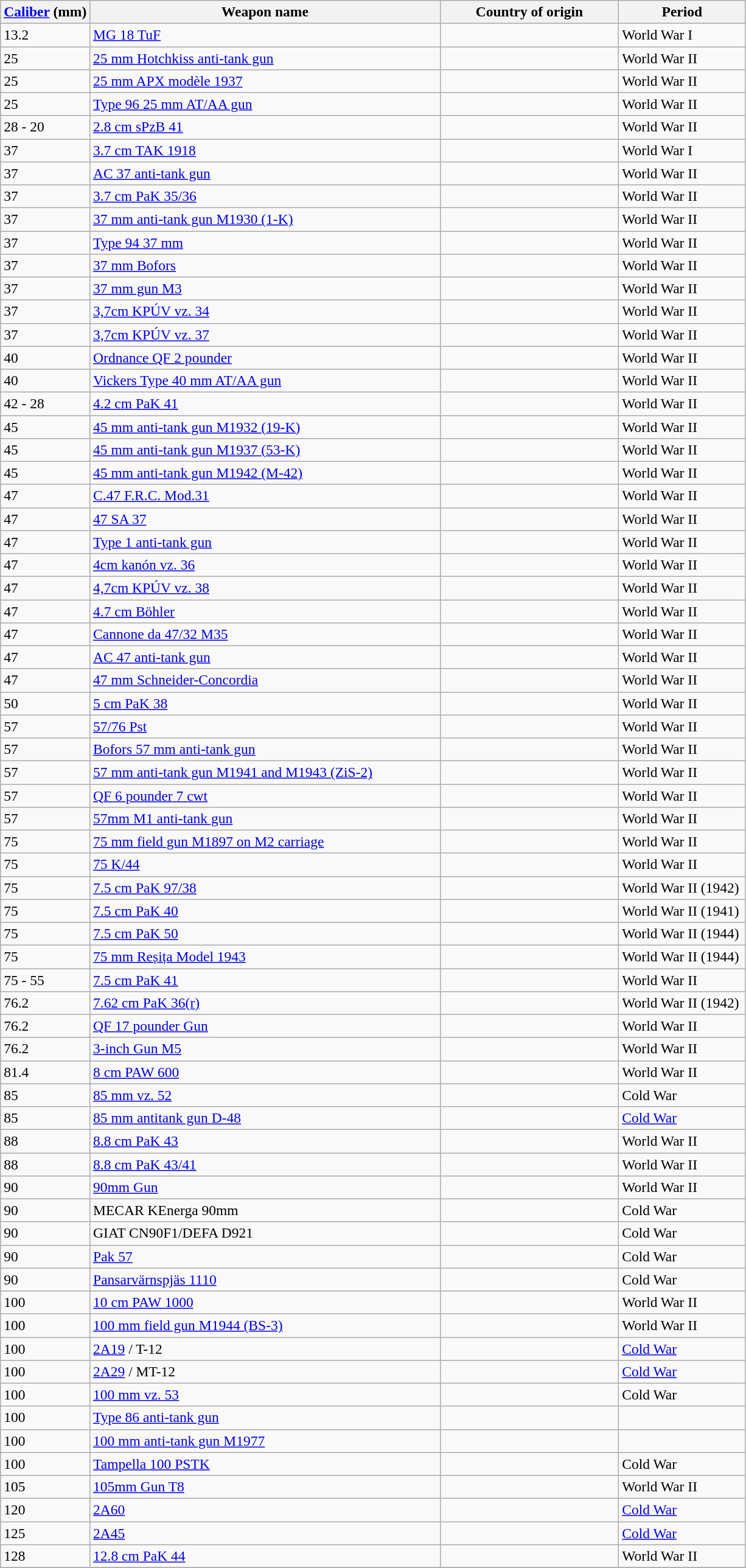<table class="wikitable sortable" style="font-size:98%;">
<tr>
<th width=12%><a href='#'>Caliber</a> (mm)</th>
<th width=47%>Weapon name</th>
<th width=24%>Country of origin</th>
<th width=19%>Period</th>
</tr>
<tr>
<td>13.2</td>
<td><a href='#'>MG 18 TuF</a></td>
<td></td>
<td>World War I</td>
</tr>
<tr>
<td>25</td>
<td><a href='#'>25 mm Hotchkiss anti-tank gun</a></td>
<td></td>
<td>World War II</td>
</tr>
<tr>
<td>25</td>
<td><a href='#'>25 mm APX modèle 1937</a></td>
<td></td>
<td>World War II</td>
</tr>
<tr>
<td>25</td>
<td><a href='#'>Type 96 25 mm AT/AA gun</a></td>
<td></td>
<td>World War II</td>
</tr>
<tr>
<td>28 - 20</td>
<td><a href='#'>2.8 cm sPzB 41</a></td>
<td></td>
<td>World War II</td>
</tr>
<tr>
<td>37</td>
<td><a href='#'>3.7 cm TAK 1918</a></td>
<td></td>
<td>World War I</td>
</tr>
<tr>
<td>37</td>
<td><a href='#'>AC 37 anti-tank gun</a></td>
<td></td>
<td>World War II</td>
</tr>
<tr>
<td>37</td>
<td><a href='#'>3.7 cm PaK 35/36</a></td>
<td></td>
<td>World War II</td>
</tr>
<tr>
<td>37</td>
<td><a href='#'>37 mm anti-tank gun M1930 (1-K)</a></td>
<td></td>
<td>World War II</td>
</tr>
<tr>
<td>37</td>
<td><a href='#'>Type 94 37 mm</a></td>
<td></td>
<td>World War II</td>
</tr>
<tr>
<td>37</td>
<td><a href='#'>37 mm Bofors</a></td>
<td></td>
<td>World War II</td>
</tr>
<tr>
<td>37</td>
<td><a href='#'>37 mm gun M3</a></td>
<td></td>
<td>World War II</td>
</tr>
<tr>
<td>37</td>
<td><a href='#'>3,7cm KPÚV vz. 34</a></td>
<td></td>
<td>World War II</td>
</tr>
<tr>
<td>37</td>
<td><a href='#'>3,7cm KPÚV vz. 37</a></td>
<td></td>
<td>World War II</td>
</tr>
<tr>
<td>40</td>
<td><a href='#'>Ordnance QF 2 pounder</a></td>
<td></td>
<td>World War II</td>
</tr>
<tr>
<td>40</td>
<td><a href='#'>Vickers Type 40 mm AT/AA gun</a></td>
<td></td>
<td>World War II</td>
</tr>
<tr>
<td>42 - 28</td>
<td><a href='#'>4.2 cm PaK 41</a></td>
<td></td>
<td>World War II</td>
</tr>
<tr>
<td>45</td>
<td><a href='#'>45 mm anti-tank gun M1932 (19-K)</a></td>
<td></td>
<td>World War II</td>
</tr>
<tr>
<td>45</td>
<td><a href='#'>45 mm anti-tank gun M1937 (53-K)</a></td>
<td></td>
<td>World War II</td>
</tr>
<tr>
<td>45</td>
<td><a href='#'>45 mm anti-tank gun M1942 (M-42)</a></td>
<td></td>
<td>World War II</td>
</tr>
<tr>
<td>47</td>
<td><a href='#'>C.47 F.R.C. Mod.31</a></td>
<td></td>
<td>World War II</td>
</tr>
<tr>
<td>47</td>
<td><a href='#'>47 SA 37</a></td>
<td></td>
<td>World War II</td>
</tr>
<tr>
<td>47</td>
<td><a href='#'>Type 1 anti-tank gun</a></td>
<td></td>
<td>World War II</td>
</tr>
<tr>
<td>47</td>
<td><a href='#'>4cm kanón vz. 36</a></td>
<td></td>
<td>World War II</td>
</tr>
<tr>
<td>47</td>
<td><a href='#'>4,7cm KPÚV vz. 38</a></td>
<td></td>
<td>World War II</td>
</tr>
<tr>
<td>47</td>
<td><a href='#'>4.7 cm Böhler</a></td>
<td></td>
<td>World War II</td>
</tr>
<tr>
<td>47</td>
<td><a href='#'>Cannone da 47/32 M35</a></td>
<td></td>
<td>World War II</td>
</tr>
<tr>
<td>47</td>
<td><a href='#'>AC 47 anti-tank gun</a></td>
<td></td>
<td>World War II</td>
</tr>
<tr>
<td>47</td>
<td><a href='#'>47 mm Schneider-Concordia</a></td>
<td></td>
<td>World War II</td>
</tr>
<tr>
<td>50</td>
<td><a href='#'>5 cm PaK 38</a></td>
<td></td>
<td>World War II</td>
</tr>
<tr>
<td>57</td>
<td><a href='#'>57/76 Pst</a></td>
<td></td>
<td>World War II</td>
</tr>
<tr>
<td>57</td>
<td><a href='#'>Bofors 57 mm anti-tank gun</a></td>
<td></td>
<td>World War II</td>
</tr>
<tr>
<td>57</td>
<td><a href='#'>57 mm anti-tank gun M1941 and M1943 (ZiS-2)</a></td>
<td></td>
<td>World War II</td>
</tr>
<tr>
<td>57</td>
<td><a href='#'>QF 6 pounder 7 cwt</a></td>
<td></td>
<td>World War II</td>
</tr>
<tr>
<td>57</td>
<td><a href='#'>57mm M1 anti-tank gun</a></td>
<td></td>
<td>World War II</td>
</tr>
<tr>
<td>75</td>
<td><a href='#'>75 mm field gun M1897 on M2 carriage</a></td>
<td></td>
<td>World War II</td>
</tr>
<tr>
<td>75</td>
<td><a href='#'>75 K/44</a></td>
<td></td>
<td>World War II</td>
</tr>
<tr>
<td>75</td>
<td><a href='#'>7.5 cm PaK 97/38</a></td>
<td></td>
<td>World War II (1942)</td>
</tr>
<tr>
<td>75</td>
<td><a href='#'>7.5 cm PaK 40</a></td>
<td></td>
<td>World War II (1941)</td>
</tr>
<tr>
<td>75</td>
<td><a href='#'>7.5 cm PaK 50</a></td>
<td></td>
<td>World War II (1944)</td>
</tr>
<tr>
<td>75</td>
<td><a href='#'>75 mm Reșița Model 1943</a></td>
<td></td>
<td>World War II (1944)</td>
</tr>
<tr>
<td>75 - 55</td>
<td><a href='#'>7.5 cm PaK 41</a></td>
<td></td>
<td>World War II</td>
</tr>
<tr>
<td>76.2</td>
<td><a href='#'>7.62 cm PaK 36(r)</a></td>
<td></td>
<td>World War II (1942)</td>
</tr>
<tr>
<td>76.2</td>
<td><a href='#'>QF 17 pounder Gun</a></td>
<td></td>
<td>World War II</td>
</tr>
<tr>
<td>76.2</td>
<td><a href='#'>3-inch Gun M5</a></td>
<td></td>
<td>World War II</td>
</tr>
<tr>
<td>81.4</td>
<td><a href='#'>8 cm PAW 600</a></td>
<td></td>
<td>World War II</td>
</tr>
<tr>
<td>85</td>
<td><a href='#'>85 mm vz. 52</a></td>
<td></td>
<td>Cold War</td>
</tr>
<tr>
<td>85</td>
<td><a href='#'>85 mm antitank gun D-48</a></td>
<td></td>
<td><a href='#'>Cold War</a></td>
</tr>
<tr>
<td>88</td>
<td><a href='#'>8.8 cm PaK 43</a></td>
<td></td>
<td>World War II</td>
</tr>
<tr>
<td>88</td>
<td><a href='#'>8.8 cm PaK 43/41</a></td>
<td></td>
<td>World War II</td>
</tr>
<tr>
<td>90</td>
<td><a href='#'>90mm Gun</a></td>
<td></td>
<td>World War II</td>
</tr>
<tr>
<td>90</td>
<td>MECAR KEnerga 90mm</td>
<td></td>
<td>Cold War</td>
</tr>
<tr>
<td>90</td>
<td>GIAT CN90F1/DEFA D921</td>
<td></td>
<td>Cold War</td>
</tr>
<tr>
<td>90</td>
<td><a href='#'>Pak 57</a></td>
<td></td>
<td>Cold War</td>
</tr>
<tr>
<td>90</td>
<td><a href='#'>Pansarvärnspjäs 1110</a></td>
<td></td>
<td>Cold War</td>
</tr>
<tr>
<td>100</td>
<td><a href='#'>10 cm PAW 1000</a></td>
<td></td>
<td>World War II</td>
</tr>
<tr>
<td>100</td>
<td><a href='#'>100 mm field gun M1944 (BS-3)</a></td>
<td></td>
<td>World War II</td>
</tr>
<tr>
<td>100</td>
<td><a href='#'>2A19</a> / T-12</td>
<td></td>
<td><a href='#'>Cold War</a></td>
</tr>
<tr>
<td>100</td>
<td><a href='#'>2A29</a> / MT-12</td>
<td></td>
<td><a href='#'>Cold War</a></td>
</tr>
<tr>
<td>100</td>
<td><a href='#'>100 mm vz. 53</a></td>
<td></td>
<td>Cold War</td>
</tr>
<tr>
<td>100</td>
<td><a href='#'>Type 86 anti-tank gun</a></td>
<td></td>
<td></td>
</tr>
<tr>
<td>100</td>
<td><a href='#'>100 mm anti-tank gun M1977</a></td>
<td></td>
<td></td>
</tr>
<tr>
<td>100</td>
<td><a href='#'>Tampella 100 PSTK</a></td>
<td></td>
<td>Cold War</td>
</tr>
<tr>
<td>105</td>
<td><a href='#'>105mm Gun T8</a></td>
<td></td>
<td>World War II</td>
</tr>
<tr>
<td>120</td>
<td><a href='#'>2A60</a></td>
<td></td>
<td><a href='#'>Cold War</a></td>
</tr>
<tr>
<td>125</td>
<td><a href='#'>2A45</a></td>
<td></td>
<td><a href='#'>Cold War</a></td>
</tr>
<tr>
<td>128</td>
<td><a href='#'>12.8 cm PaK 44</a></td>
<td></td>
<td>World War II</td>
</tr>
<tr>
</tr>
</table>
